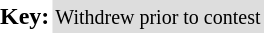<table border="0" cellspacing="0" cellpadding="2">
<tr>
<td><strong>Key:</strong></td>
<td align:"center" style="background:#ddd;"><small>Withdrew prior to contest</small></td>
</tr>
</table>
